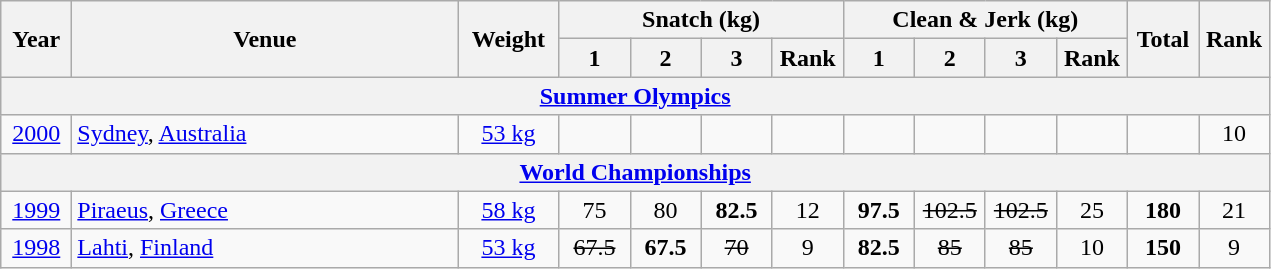<table class = "wikitable" style="text-align:center;">
<tr>
<th rowspan=2 width=40>Year</th>
<th rowspan=2 width=250>Venue</th>
<th rowspan=2 width=60>Weight</th>
<th colspan=4>Snatch (kg)</th>
<th colspan=4>Clean & Jerk (kg)</th>
<th rowspan=2 width=40>Total</th>
<th rowspan=2 width=40>Rank</th>
</tr>
<tr>
<th width=40>1</th>
<th width=40>2</th>
<th width=40>3</th>
<th width=40>Rank</th>
<th width=40>1</th>
<th width=40>2</th>
<th width=40>3</th>
<th width=40>Rank</th>
</tr>
<tr>
<th colspan=13><a href='#'>Summer Olympics</a></th>
</tr>
<tr>
<td><a href='#'>2000</a></td>
<td align=left> <a href='#'>Sydney</a>, <a href='#'>Australia</a></td>
<td><a href='#'>53 kg</a></td>
<td></td>
<td></td>
<td></td>
<td></td>
<td></td>
<td></td>
<td></td>
<td></td>
<td></td>
<td>10</td>
</tr>
<tr>
<th colspan=13><a href='#'>World Championships</a></th>
</tr>
<tr>
<td><a href='#'>1999</a></td>
<td align=left> <a href='#'>Piraeus</a>, <a href='#'>Greece</a></td>
<td><a href='#'>58 kg</a></td>
<td>75</td>
<td>80</td>
<td><strong>82.5</strong></td>
<td>12</td>
<td><strong>97.5</strong></td>
<td><s>102.5</s></td>
<td><s>102.5</s></td>
<td>25</td>
<td><strong>180</strong></td>
<td>21</td>
</tr>
<tr>
<td><a href='#'>1998</a></td>
<td align=left> <a href='#'>Lahti</a>, <a href='#'>Finland</a></td>
<td><a href='#'>53 kg</a></td>
<td><s>67.5</s></td>
<td><strong>67.5</strong></td>
<td><s>70</s></td>
<td>9</td>
<td><strong>82.5</strong></td>
<td><s>85</s></td>
<td><s>85</s></td>
<td>10</td>
<td><strong>150</strong></td>
<td>9</td>
</tr>
</table>
